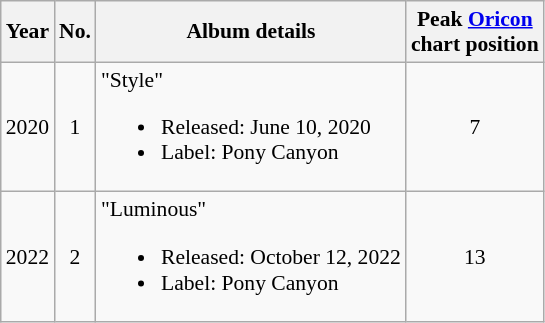<table class="wikitable" style="font-size: 90%;">
<tr>
<th>Year</th>
<th>No.</th>
<th>Album details</th>
<th>Peak <a href='#'>Oricon</a><br>chart position<br></th>
</tr>
<tr>
<td>2020</td>
<td align="center">1</td>
<td>"Style"<br><ul><li>Released: June 10, 2020</li><li>Label: Pony Canyon</li></ul></td>
<td align="center">7</td>
</tr>
<tr>
<td>2022</td>
<td align="center">2</td>
<td>"Luminous"<br><ul><li>Released: October 12, 2022</li><li>Label: Pony Canyon</li></ul></td>
<td align="center">13</td>
</tr>
</table>
